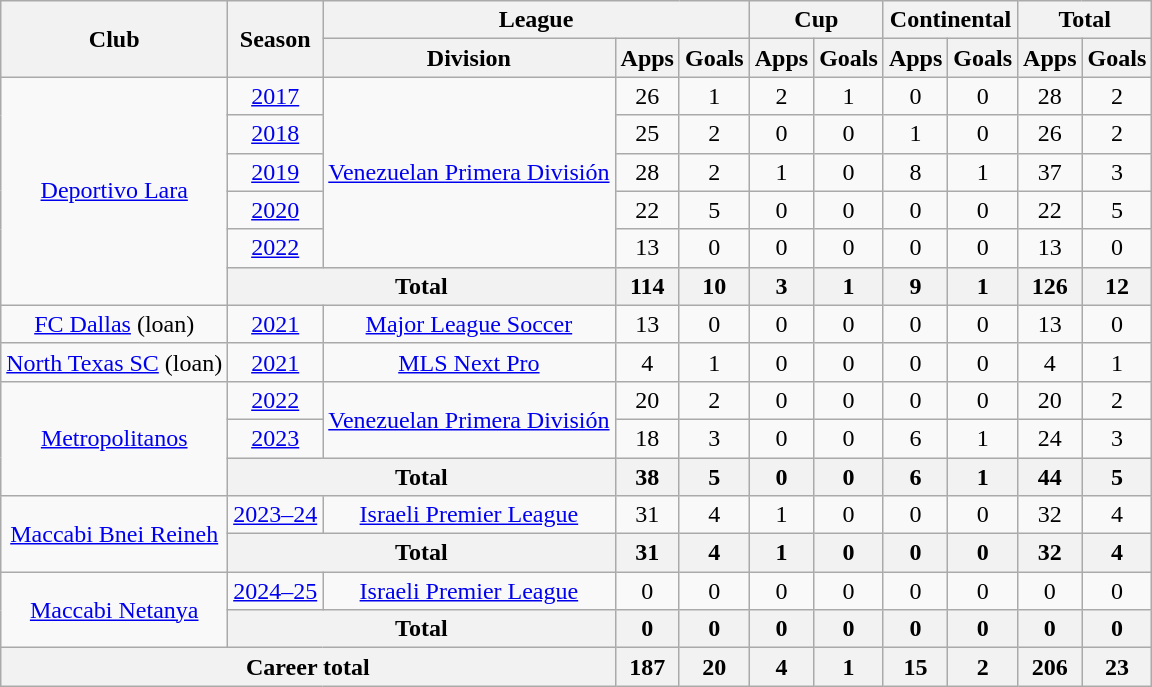<table class=wikitable style=text-align:center>
<tr>
<th rowspan=2>Club</th>
<th rowspan=2>Season</th>
<th colspan=3>League</th>
<th colspan=2>Cup</th>
<th colspan=2>Continental</th>
<th colspan=2>Total</th>
</tr>
<tr>
<th>Division</th>
<th>Apps</th>
<th>Goals</th>
<th>Apps</th>
<th>Goals</th>
<th>Apps</th>
<th>Goals</th>
<th>Apps</th>
<th>Goals</th>
</tr>
<tr>
<td rowspan=6><a href='#'>Deportivo Lara</a></td>
<td><a href='#'>2017</a></td>
<td rowspan=5><a href='#'>Venezuelan Primera División</a></td>
<td>26</td>
<td>1</td>
<td>2</td>
<td>1</td>
<td>0</td>
<td>0</td>
<td>28</td>
<td>2</td>
</tr>
<tr>
<td><a href='#'>2018</a></td>
<td>25</td>
<td>2</td>
<td>0</td>
<td>0</td>
<td>1</td>
<td>0</td>
<td>26</td>
<td>2</td>
</tr>
<tr>
<td><a href='#'>2019</a></td>
<td>28</td>
<td>2</td>
<td>1</td>
<td>0</td>
<td>8</td>
<td>1</td>
<td>37</td>
<td>3</td>
</tr>
<tr>
<td><a href='#'>2020</a></td>
<td>22</td>
<td>5</td>
<td>0</td>
<td>0</td>
<td>0</td>
<td>0</td>
<td>22</td>
<td>5</td>
</tr>
<tr>
<td><a href='#'>2022</a></td>
<td>13</td>
<td>0</td>
<td>0</td>
<td>0</td>
<td>0</td>
<td>0</td>
<td>13</td>
<td>0</td>
</tr>
<tr>
<th colspan=2>Total</th>
<th>114</th>
<th>10</th>
<th>3</th>
<th>1</th>
<th>9</th>
<th>1</th>
<th>126</th>
<th>12</th>
</tr>
<tr>
<td rowspan=1><a href='#'>FC Dallas</a> (loan)</td>
<td><a href='#'>2021</a></td>
<td><a href='#'>Major League Soccer</a></td>
<td>13</td>
<td>0</td>
<td>0</td>
<td>0</td>
<td>0</td>
<td>0</td>
<td>13</td>
<td>0</td>
</tr>
<tr>
<td rowspan=1><a href='#'>North Texas SC</a> (loan)</td>
<td><a href='#'>2021</a></td>
<td><a href='#'>MLS Next Pro</a></td>
<td>4</td>
<td>1</td>
<td>0</td>
<td>0</td>
<td>0</td>
<td>0</td>
<td>4</td>
<td>1</td>
</tr>
<tr>
<td rowspan=3><a href='#'>Metropolitanos</a></td>
<td><a href='#'>2022</a></td>
<td rowspan=2><a href='#'>Venezuelan Primera División</a></td>
<td>20</td>
<td>2</td>
<td>0</td>
<td>0</td>
<td>0</td>
<td>0</td>
<td>20</td>
<td>2</td>
</tr>
<tr>
<td><a href='#'>2023</a></td>
<td>18</td>
<td>3</td>
<td>0</td>
<td>0</td>
<td>6</td>
<td>1</td>
<td>24</td>
<td>3</td>
</tr>
<tr>
<th colspan=2>Total</th>
<th>38</th>
<th>5</th>
<th>0</th>
<th>0</th>
<th>6</th>
<th>1</th>
<th>44</th>
<th>5</th>
</tr>
<tr>
<td rowspan=2><a href='#'>Maccabi Bnei Reineh</a></td>
<td><a href='#'>2023–24</a></td>
<td rowspan=1><a href='#'>Israeli Premier League</a></td>
<td>31</td>
<td>4</td>
<td>1</td>
<td>0</td>
<td>0</td>
<td>0</td>
<td>32</td>
<td>4</td>
</tr>
<tr>
<th colspan=2>Total</th>
<th>31</th>
<th>4</th>
<th>1</th>
<th>0</th>
<th>0</th>
<th>0</th>
<th>32</th>
<th>4</th>
</tr>
<tr>
<td rowspan=2><a href='#'>Maccabi Netanya</a></td>
<td><a href='#'>2024–25</a></td>
<td rowspan=1><a href='#'>Israeli Premier League</a></td>
<td>0</td>
<td>0</td>
<td>0</td>
<td>0</td>
<td>0</td>
<td>0</td>
<td>0</td>
<td>0</td>
</tr>
<tr>
<th colspan=2>Total</th>
<th>0</th>
<th>0</th>
<th>0</th>
<th>0</th>
<th>0</th>
<th>0</th>
<th>0</th>
<th>0</th>
</tr>
<tr>
<th colspan=3>Career total</th>
<th>187</th>
<th>20</th>
<th>4</th>
<th>1</th>
<th>15</th>
<th>2</th>
<th>206</th>
<th>23</th>
</tr>
</table>
